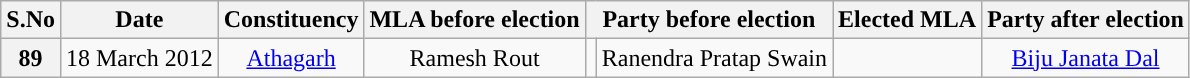<table class="wikitable sortable" style="text-align:center;">
<tr>
<th>S.No</th>
<th>Date</th>
<th>Constituency</th>
<th>MLA before election</th>
<th colspan="2">Party before election</th>
<th>Elected MLA</th>
<th colspan="2">Party after election</th>
</tr>
<tr>
<th>89</th>
<td>18 March 2012</td>
<td><a href='#'>Athagarh</a></td>
<td>Ramesh Rout</td>
<td></td>
<td>Ranendra Pratap Swain</td>
<td></td>
<td><a href='#'>Biju Janata Dal</a></td>
</tr>
</table>
